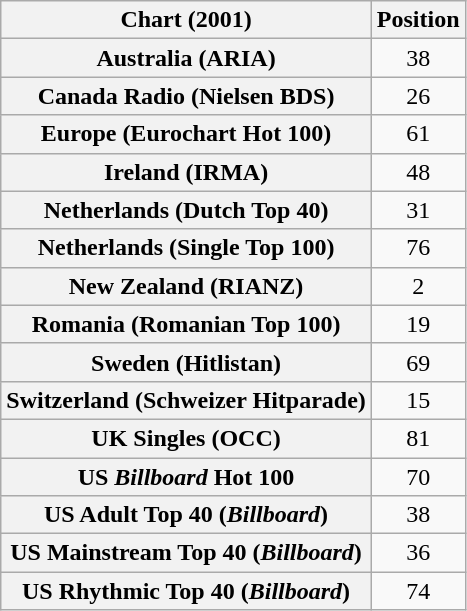<table class="wikitable sortable plainrowheaders" style="text-align:center">
<tr>
<th scope="col">Chart (2001)</th>
<th scope="col">Position</th>
</tr>
<tr>
<th scope="row">Australia (ARIA)</th>
<td>38</td>
</tr>
<tr>
<th scope="row">Canada Radio (Nielsen BDS)</th>
<td>26</td>
</tr>
<tr>
<th scope="row">Europe (Eurochart Hot 100)</th>
<td>61</td>
</tr>
<tr>
<th scope="row">Ireland (IRMA)</th>
<td>48</td>
</tr>
<tr>
<th scope="row">Netherlands (Dutch Top 40)</th>
<td>31</td>
</tr>
<tr>
<th scope="row">Netherlands (Single Top 100)</th>
<td>76</td>
</tr>
<tr>
<th scope="row">New Zealand (RIANZ)</th>
<td>2</td>
</tr>
<tr>
<th scope="row">Romania (Romanian Top 100)</th>
<td>19</td>
</tr>
<tr>
<th scope="row">Sweden (Hitlistan)</th>
<td>69</td>
</tr>
<tr>
<th scope="row">Switzerland (Schweizer Hitparade)</th>
<td>15</td>
</tr>
<tr>
<th scope="row">UK Singles (OCC)</th>
<td>81</td>
</tr>
<tr>
<th scope="row">US <em>Billboard</em> Hot 100</th>
<td>70</td>
</tr>
<tr>
<th scope="row">US Adult Top 40 (<em>Billboard</em>)</th>
<td>38</td>
</tr>
<tr>
<th scope="row">US Mainstream Top 40 (<em>Billboard</em>)</th>
<td>36</td>
</tr>
<tr>
<th scope="row">US Rhythmic Top 40 (<em>Billboard</em>)</th>
<td>74</td>
</tr>
</table>
